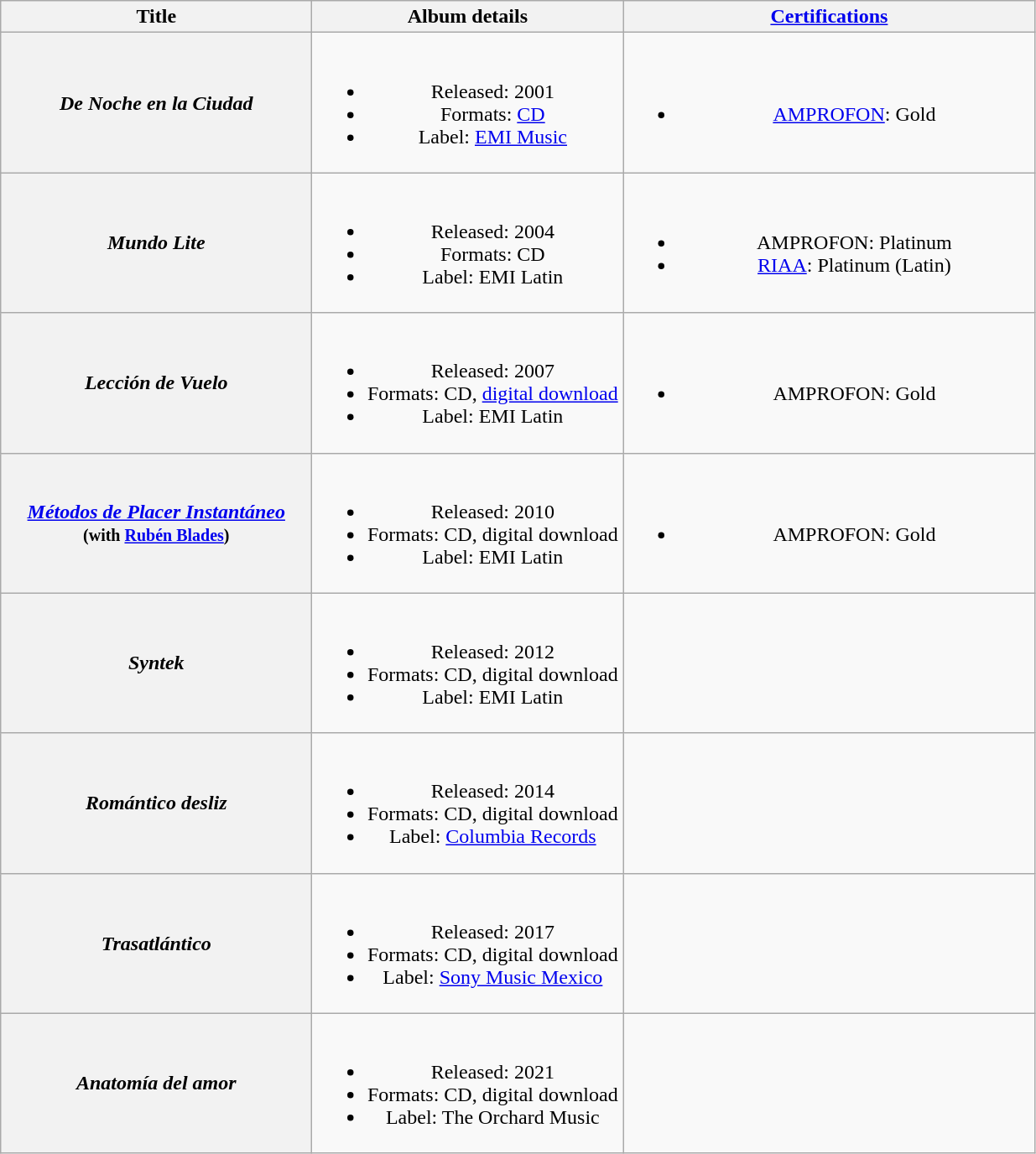<table class="wikitable plainrowheaders" style="text-align:center;">
<tr>
<th scope="col" style="width:15em;">Title</th>
<th scope="col" style="width:15em;">Album details</th>
<th scope="col" style="width:20em;"><a href='#'>Certifications</a></th>
</tr>
<tr>
<th scope="row"><em>De Noche en la Ciudad</em></th>
<td><br><ul><li>Released: 2001</li><li>Formats: <a href='#'>CD</a></li><li>Label: <a href='#'>EMI Music</a></li></ul></td>
<td><br><ul><li><a href='#'>AMPROFON</a>: Gold</li></ul></td>
</tr>
<tr>
<th scope="row"><em>Mundo Lite</em></th>
<td><br><ul><li>Released: 2004</li><li>Formats: CD</li><li>Label: EMI Latin</li></ul></td>
<td><br><ul><li>AMPROFON: Platinum</li><li><a href='#'>RIAA</a>: Platinum (Latin)</li></ul></td>
</tr>
<tr>
<th scope="row"><em>Lección de Vuelo</em></th>
<td><br><ul><li>Released: 2007</li><li>Formats: CD, <a href='#'>digital download</a></li><li>Label: EMI Latin</li></ul></td>
<td><br><ul><li>AMPROFON: Gold</li></ul></td>
</tr>
<tr>
<th scope="row"><em><a href='#'>Métodos de Placer Instantáneo</a></em> <br><small>(with <a href='#'>Rubén Blades</a>)</small></th>
<td><br><ul><li>Released: 2010</li><li>Formats: CD, digital download</li><li>Label: EMI Latin</li></ul></td>
<td><br><ul><li>AMPROFON: Gold</li></ul></td>
</tr>
<tr>
<th scope="row"><em>Syntek</em></th>
<td><br><ul><li>Released: 2012</li><li>Formats: CD, digital download</li><li>Label: EMI Latin</li></ul></td>
<td></td>
</tr>
<tr>
<th scope="row"><em>Romántico desliz</em></th>
<td><br><ul><li>Released: 2014</li><li>Formats: CD, digital download</li><li>Label: <a href='#'>Columbia Records</a></li></ul></td>
<td></td>
</tr>
<tr>
<th scope="row"><em>Trasatlántico</em></th>
<td><br><ul><li>Released: 2017</li><li>Formats: CD, digital download</li><li>Label: <a href='#'>Sony Music Mexico</a></li></ul></td>
<td></td>
</tr>
<tr>
<th scope="row"><em>Anatomía del amor</em></th>
<td><br><ul><li>Released: 2021</li><li>Formats: CD, digital download</li><li>Label: The Orchard Music</li></ul></td>
<td></td>
</tr>
</table>
